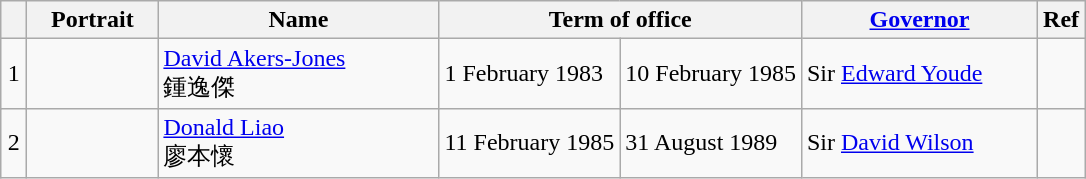<table class="wikitable"  style="text-align:left">
<tr>
<th width=10px></th>
<th width=80px>Portrait</th>
<th width=180px>Name</th>
<th width=180px colspan=2>Term of office</th>
<th width=150px><a href='#'>Governor</a></th>
<th>Ref</th>
</tr>
<tr>
<td align=center>1</td>
<td></td>
<td><a href='#'>David Akers-Jones</a><br>鍾逸傑</td>
<td>1 February 1983</td>
<td>10 February 1985</td>
<td rowspan=2>Sir <a href='#'>Edward Youde</a><br></td>
<td></td>
</tr>
<tr>
<td align=center rowspan=2>2</td>
<td rowspan=2></td>
<td rowspan=2><a href='#'>Donald Liao</a><br>廖本懷</td>
<td rowspan=2>11 February 1985</td>
<td rowspan=2>31 August 1989</td>
<td rowspan=2></td>
</tr>
<tr>
<td rowspan=2>Sir <a href='#'>David Wilson</a><br></td>
</tr>
</table>
